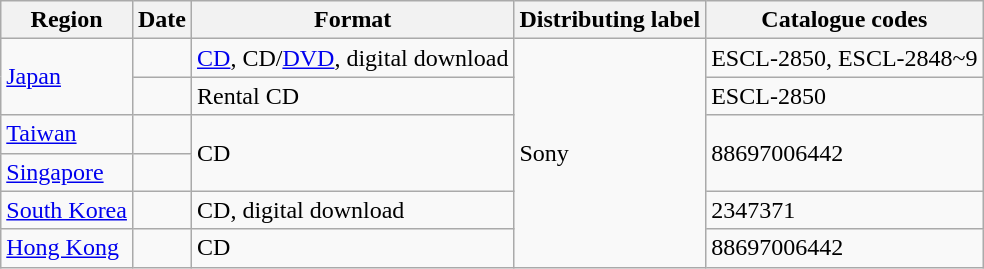<table class="wikitable">
<tr>
<th>Region</th>
<th>Date</th>
<th>Format</th>
<th>Distributing label</th>
<th>Catalogue codes</th>
</tr>
<tr>
<td rowspan=2><a href='#'>Japan</a></td>
<td></td>
<td><a href='#'>CD</a>, CD/<a href='#'>DVD</a>, digital download</td>
<td rowspan=6>Sony</td>
<td>ESCL-2850, ESCL-2848~9</td>
</tr>
<tr>
<td></td>
<td>Rental CD</td>
<td>ESCL-2850</td>
</tr>
<tr>
<td><a href='#'>Taiwan</a></td>
<td></td>
<td rowspan=2>CD</td>
<td rowspan=2>88697006442</td>
</tr>
<tr>
<td><a href='#'>Singapore</a></td>
<td></td>
</tr>
<tr>
<td><a href='#'>South Korea</a></td>
<td></td>
<td>CD, digital download</td>
<td>2347371</td>
</tr>
<tr>
<td><a href='#'>Hong Kong</a></td>
<td></td>
<td>CD</td>
<td>88697006442</td>
</tr>
</table>
